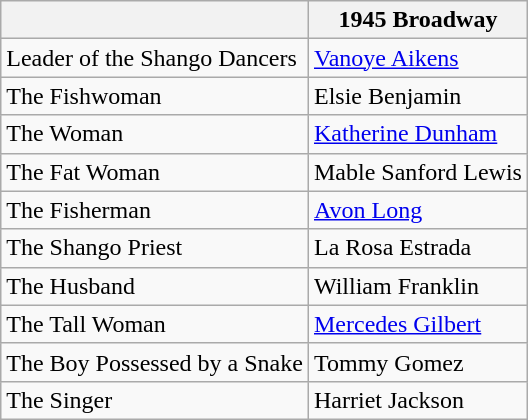<table class="wikitable">
<tr>
<th></th>
<th>1945 Broadway</th>
</tr>
<tr>
<td>Leader of the Shango Dancers</td>
<td><a href='#'>Vanoye Aikens</a></td>
</tr>
<tr>
<td>The Fishwoman</td>
<td>Elsie Benjamin</td>
</tr>
<tr>
<td>The Woman</td>
<td><a href='#'>Katherine Dunham</a></td>
</tr>
<tr>
<td>The Fat Woman</td>
<td>Mable Sanford Lewis</td>
</tr>
<tr>
<td>The Fisherman</td>
<td><a href='#'>Avon Long</a></td>
</tr>
<tr>
<td>The Shango Priest</td>
<td>La Rosa Estrada</td>
</tr>
<tr>
<td>The Husband</td>
<td>William Franklin</td>
</tr>
<tr>
<td>The Tall Woman</td>
<td><a href='#'>Mercedes Gilbert</a></td>
</tr>
<tr>
<td>The Boy Possessed by a Snake</td>
<td>Tommy Gomez</td>
</tr>
<tr>
<td>The Singer</td>
<td>Harriet Jackson</td>
</tr>
</table>
